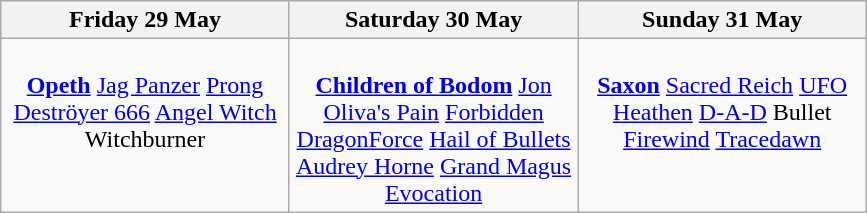<table class="wikitable">
<tr>
<th>Friday 29 May</th>
<th>Saturday 30 May</th>
<th>Sunday 31 May</th>
</tr>
<tr>
<td valign="top" align="center" width=185><br><strong><a href='#'>Opeth</a></strong>
<a href='#'>Jag Panzer</a>
<a href='#'>Prong</a>
<a href='#'>Deströyer 666</a>
<a href='#'>Angel Witch</a>
Witchburner</td>
<td valign="top" align="center" width=185><br><strong><a href='#'>Children of Bodom</a></strong>
<a href='#'>Jon Oliva's Pain</a>
<a href='#'>Forbidden</a>
<a href='#'>DragonForce</a>
<a href='#'>Hail of Bullets</a>
<a href='#'>Audrey Horne</a>
<a href='#'>Grand Magus</a>
<a href='#'>Evocation</a></td>
<td valign="top" align="center" width=185><br><strong><a href='#'>Saxon</a></strong>
<a href='#'>Sacred Reich</a>
<a href='#'>UFO</a>
<a href='#'>Heathen</a>
<a href='#'>D-A-D</a>
Bullet
<a href='#'>Firewind</a>
<a href='#'>Tracedawn</a></td>
</tr>
</table>
